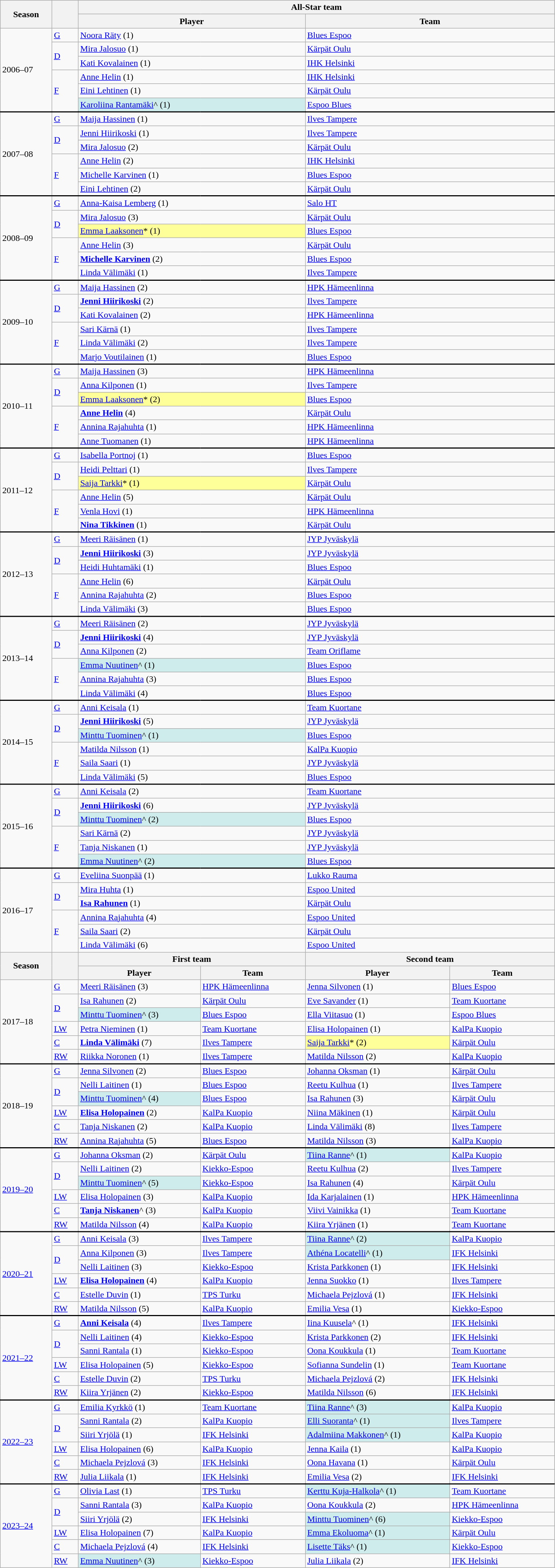<table class="wikitable" style="width:80%">
<tr>
<th rowspan=2>Season</th>
<th rowspan=2></th>
<th colspan=4>All-Star team</th>
</tr>
<tr>
<th colspan=2>Player</th>
<th colspan=2>Team</th>
</tr>
<tr>
<td rowspan="6">2006–07</td>
<td><a href='#'>G</a></td>
<td colspan=2><a href='#'>Noora Räty</a> (1)</td>
<td colspan=2><a href='#'>Blues Espoo</a></td>
</tr>
<tr>
<td rowspan="2"><a href='#'>D</a></td>
<td colspan=2><a href='#'>Mira Jalosuo</a> (1)</td>
<td colspan=2><a href='#'>Kärpät Oulu</a></td>
</tr>
<tr>
<td colspan=2><a href='#'>Kati Kovalainen</a> (1)</td>
<td colspan=2><a href='#'>IHK Helsinki</a></td>
</tr>
<tr>
<td rowspan="3"><a href='#'>F</a></td>
<td colspan="2"><a href='#'>Anne Helin</a> (1)</td>
<td colspan="2"><a href='#'>IHK Helsinki</a></td>
</tr>
<tr>
<td colspan="2"><a href='#'>Eini Lehtinen</a> (1)</td>
<td colspan="2"><a href='#'>Kärpät Oulu</a></td>
</tr>
<tr>
<td colspan="2" bgcolor="#CFECEC"><a href='#'>Karoliina Rantamäki</a>^ (1)</td>
<td colspan="2"><a href='#'>Espoo Blues</a></td>
</tr>
<tr style="border-top:2px solid black">
<td rowspan="6">2007–08</td>
<td><a href='#'>G</a></td>
<td colspan=2><a href='#'>Maija Hassinen</a> (1)</td>
<td colspan="2"><a href='#'>Ilves Tampere</a></td>
</tr>
<tr>
<td rowspan="2"><a href='#'>D</a></td>
<td colspan=2><a href='#'>Jenni Hiirikoski</a> (1)</td>
<td colspan="2"><a href='#'>Ilves Tampere</a></td>
</tr>
<tr>
<td colspan=2><a href='#'>Mira Jalosuo</a> (2)</td>
<td colspan="2"><a href='#'>Kärpät Oulu</a></td>
</tr>
<tr>
<td rowspan="3"><a href='#'>F</a></td>
<td colspan="2"><a href='#'>Anne Helin</a> (2)</td>
<td colspan="2"><a href='#'>IHK Helsinki</a></td>
</tr>
<tr>
<td colspan="2"><a href='#'>Michelle Karvinen</a> (1)</td>
<td colspan="2"><a href='#'>Blues Espoo</a></td>
</tr>
<tr>
<td colspan="2"><a href='#'>Eini Lehtinen</a> (2)</td>
<td colspan="2"><a href='#'>Kärpät Oulu</a></td>
</tr>
<tr style="border-top:2px solid black">
<td rowspan="6">2008–09</td>
<td><a href='#'>G</a></td>
<td colspan=2><a href='#'>Anna-Kaisa Lemberg</a> (1)</td>
<td colspan="2"><a href='#'>Salo HT</a></td>
</tr>
<tr>
<td rowspan="2"><a href='#'>D</a></td>
<td colspan=2><a href='#'>Mira Jalosuo</a> (3)</td>
<td colspan="2"><a href='#'>Kärpät Oulu</a></td>
</tr>
<tr>
<td colspan=2 bgcolor="#FFFF99"><a href='#'>Emma Laaksonen</a>* (1)</td>
<td colspan="2"><a href='#'>Blues Espoo</a></td>
</tr>
<tr>
<td rowspan="3"><a href='#'>F</a></td>
<td colspan="2"><a href='#'>Anne Helin</a> (3)</td>
<td colspan="2"><a href='#'>Kärpät Oulu</a></td>
</tr>
<tr>
<td colspan="2"><strong><a href='#'>Michelle Karvinen</a></strong> (2)</td>
<td colspan="2"><a href='#'>Blues Espoo</a></td>
</tr>
<tr>
<td colspan="2"><a href='#'>Linda Välimäki</a> (1)</td>
<td colspan="2"><a href='#'>Ilves Tampere</a></td>
</tr>
<tr style="border-top:2px solid black">
<td rowspan="6">2009–10</td>
<td><a href='#'>G</a></td>
<td colspan=2><a href='#'>Maija Hassinen</a> (2)</td>
<td colspan="2"><a href='#'>HPK Hämeenlinna</a></td>
</tr>
<tr>
<td rowspan="2"><a href='#'>D</a></td>
<td colspan=2><strong><a href='#'>Jenni Hiirikoski</a></strong> (2)</td>
<td colspan="2"><a href='#'>Ilves Tampere</a></td>
</tr>
<tr>
<td colspan=2><a href='#'>Kati Kovalainen</a> (2)</td>
<td colspan="2"><a href='#'>HPK Hämeenlinna</a></td>
</tr>
<tr>
<td rowspan="3"><a href='#'>F</a></td>
<td colspan="2"><a href='#'>Sari Kärnä</a> (1)</td>
<td colspan="2"><a href='#'>Ilves Tampere</a></td>
</tr>
<tr>
<td colspan="2"><a href='#'>Linda Välimäki</a> (2)</td>
<td colspan="2"><a href='#'>Ilves Tampere</a></td>
</tr>
<tr>
<td colspan="2"><a href='#'>Marjo Voutilainen</a> (1)</td>
<td colspan="2"><a href='#'>Blues Espoo</a></td>
</tr>
<tr style="border-top:2px solid black">
<td rowspan="6">2010–11</td>
<td><a href='#'>G</a></td>
<td colspan=2><a href='#'>Maija Hassinen</a> (3)</td>
<td colspan="2"><a href='#'>HPK Hämeenlinna</a></td>
</tr>
<tr>
<td rowspan="2"><a href='#'>D</a></td>
<td colspan="2"><a href='#'>Anna Kilponen</a> (1)</td>
<td colspan="2"><a href='#'>Ilves Tampere</a></td>
</tr>
<tr>
<td colspan=2 bgcolor="#FFFF99"><a href='#'>Emma Laaksonen</a>* (2)</td>
<td colspan="2"><a href='#'>Blues Espoo</a></td>
</tr>
<tr>
<td rowspan="3"><a href='#'>F</a></td>
<td colspan="2"><strong><a href='#'>Anne Helin</a></strong> (4)</td>
<td colspan="2"><a href='#'>Kärpät Oulu</a></td>
</tr>
<tr>
<td colspan="2"><a href='#'>Annina Rajahuhta</a> (1)</td>
<td colspan="2"><a href='#'>HPK Hämeenlinna</a></td>
</tr>
<tr>
<td colspan="2"><a href='#'>Anne Tuomanen</a> (1)</td>
<td colspan="2"><a href='#'>HPK Hämeenlinna</a></td>
</tr>
<tr style="border-top:2px solid black">
<td rowspan="6">2011–12</td>
<td><a href='#'>G</a></td>
<td colspan=2><a href='#'>Isabella Portnoj</a> (1)</td>
<td colspan="2"><a href='#'>Blues Espoo</a></td>
</tr>
<tr>
<td rowspan="2"><a href='#'>D</a></td>
<td colspan=2><a href='#'>Heidi Pelttari</a> (1)</td>
<td colspan="2"><a href='#'>Ilves Tampere</a></td>
</tr>
<tr>
<td colspan="2" bgcolor="#FFFF99"><a href='#'>Saija Tarkki</a>* (1)</td>
<td colspan="2"><a href='#'>Kärpät Oulu</a></td>
</tr>
<tr>
<td rowspan="3"><a href='#'>F</a></td>
<td colspan="2"><a href='#'>Anne Helin</a> (5)</td>
<td colspan="2"><a href='#'>Kärpät Oulu</a></td>
</tr>
<tr>
<td colspan="2"><a href='#'>Venla Hovi</a> (1)</td>
<td colspan="2"><a href='#'>HPK Hämeenlinna</a></td>
</tr>
<tr>
<td colspan="2"><strong><a href='#'>Nina Tikkinen</a></strong> (1)</td>
<td colspan="2"><a href='#'>Kärpät Oulu</a></td>
</tr>
<tr style="border-top:2px solid black">
<td rowspan="6">2012–13</td>
<td><a href='#'>G</a></td>
<td colspan=2><a href='#'>Meeri Räisänen</a> (1)</td>
<td colspan="2"><a href='#'>JYP Jyväskylä</a></td>
</tr>
<tr>
<td rowspan="2"><a href='#'>D</a></td>
<td colspan=2><strong><a href='#'>Jenni Hiirikoski</a></strong> (3)</td>
<td colspan="2"><a href='#'>JYP Jyväskylä</a></td>
</tr>
<tr>
<td colspan=2><a href='#'>Heidi Huhtamäki</a> (1)</td>
<td colspan="2"><a href='#'>Blues Espoo</a></td>
</tr>
<tr>
<td rowspan="3"><a href='#'>F</a></td>
<td colspan="2"><a href='#'>Anne Helin</a> (6)</td>
<td colspan="2"><a href='#'>Kärpät Oulu</a></td>
</tr>
<tr>
<td colspan="2"><a href='#'>Annina Rajahuhta</a> (2)</td>
<td colspan="2"><a href='#'>Blues Espoo</a></td>
</tr>
<tr>
<td colspan="2"><a href='#'>Linda Välimäki</a> (3)</td>
<td colspan="2"><a href='#'>Blues Espoo</a></td>
</tr>
<tr style="border-top:2px solid black">
<td rowspan="6">2013–14</td>
<td><a href='#'>G</a></td>
<td colspan=2><a href='#'>Meeri Räisänen</a> (2)</td>
<td colspan="2"><a href='#'>JYP Jyväskylä</a></td>
</tr>
<tr>
<td rowspan="2"><a href='#'>D</a></td>
<td colspan=2><strong><a href='#'>Jenni Hiirikoski</a></strong> (4)</td>
<td colspan="2"><a href='#'>JYP Jyväskylä</a></td>
</tr>
<tr>
<td colspan="2"><a href='#'>Anna Kilponen</a> (2)</td>
<td colspan="2"><a href='#'>Team Oriflame</a></td>
</tr>
<tr>
<td rowspan="3"><a href='#'>F</a></td>
<td colspan="2" bgcolor="#CFECEC"><a href='#'>Emma Nuutinen</a>^ (1)</td>
<td colspan="2"><a href='#'>Blues Espoo</a></td>
</tr>
<tr>
<td colspan="2"><a href='#'>Annina Rajahuhta</a> (3)</td>
<td colspan="2"><a href='#'>Blues Espoo</a></td>
</tr>
<tr>
<td colspan="2"><a href='#'>Linda Välimäki</a> (4)</td>
<td colspan="2"><a href='#'>Blues Espoo</a></td>
</tr>
<tr style="border-top:2px solid black">
<td rowspan="6">2014–15</td>
<td><a href='#'>G</a></td>
<td colspan="2"><a href='#'>Anni Keisala</a> (1)</td>
<td colspan="2"><a href='#'>Team Kuortane</a></td>
</tr>
<tr>
<td rowspan="2"><a href='#'>D</a></td>
<td colspan=2><strong><a href='#'>Jenni Hiirikoski</a></strong> (5)</td>
<td colspan="2"><a href='#'>JYP Jyväskylä</a></td>
</tr>
<tr>
<td colspan="2" bgcolor="#CFECEC"><a href='#'>Minttu Tuominen</a>^ (1)</td>
<td colspan="2"><a href='#'>Blues Espoo</a></td>
</tr>
<tr>
<td rowspan="3"><a href='#'>F</a></td>
<td colspan="2"><a href='#'>Matilda Nilsson</a> (1)</td>
<td colspan="2"><a href='#'>KalPa Kuopio</a></td>
</tr>
<tr>
<td colspan="2"><a href='#'>Saila Saari</a> (1)</td>
<td colspan="2"><a href='#'>JYP Jyväskylä</a></td>
</tr>
<tr>
<td colspan="2"><a href='#'>Linda Välimäki</a> (5)</td>
<td colspan="2"><a href='#'>Blues Espoo</a></td>
</tr>
<tr style="border-top:2px solid black">
<td rowspan="6">2015–16</td>
<td><a href='#'>G</a></td>
<td colspan="2"><a href='#'>Anni Keisala</a> (2)</td>
<td colspan="2"><a href='#'>Team Kuortane</a></td>
</tr>
<tr>
<td rowspan="2"><a href='#'>D</a></td>
<td colspan=2><strong><a href='#'>Jenni Hiirikoski</a></strong> (6)</td>
<td colspan="2"><a href='#'>JYP Jyväskylä</a></td>
</tr>
<tr>
<td colspan="2" bgcolor="#CFECEC"><a href='#'>Minttu Tuominen</a>^ (2)</td>
<td colspan="2"><a href='#'>Blues Espoo</a></td>
</tr>
<tr>
<td rowspan="3"><a href='#'>F</a></td>
<td colspan="2"><a href='#'>Sari Kärnä</a> (2)</td>
<td colspan="2"><a href='#'>JYP Jyväskylä</a></td>
</tr>
<tr>
<td colspan="2"><a href='#'>Tanja Niskanen</a> (1)</td>
<td colspan="2"><a href='#'>JYP Jyväskylä</a></td>
</tr>
<tr>
<td colspan="2" bgcolor="#CFECEC"><a href='#'>Emma Nuutinen</a>^ (2)</td>
<td colspan="2"><a href='#'>Blues Espoo</a></td>
</tr>
<tr style="border-top:2px solid black">
<td rowspan="6">2016–17</td>
<td><a href='#'>G</a></td>
<td colspan=2><a href='#'>Eveliina Suonpää</a> (1)</td>
<td colspan="2"><a href='#'>Lukko Rauma</a></td>
</tr>
<tr>
<td rowspan="2"><a href='#'>D</a></td>
<td colspan=2><a href='#'>Mira Huhta</a> (1)</td>
<td colspan="2"><a href='#'>Espoo United</a></td>
</tr>
<tr>
<td colspan=2><strong><a href='#'>Isa Rahunen</a></strong> (1)</td>
<td colspan="2"><a href='#'>Kärpät Oulu</a></td>
</tr>
<tr>
<td rowspan="3"><a href='#'>F</a></td>
<td colspan="2"><a href='#'>Annina Rajahuhta</a> (4)</td>
<td colspan="2"><a href='#'>Espoo United</a></td>
</tr>
<tr>
<td colspan="2"><a href='#'>Saila Saari</a> (2)</td>
<td colspan="2"><a href='#'>Kärpät Oulu</a></td>
</tr>
<tr>
<td colspan="2"><a href='#'>Linda Välimäki</a> (6)</td>
<td colspan="2"><a href='#'>Espoo United</a></td>
</tr>
<tr>
<th rowspan=2>Season</th>
<th rowspan=2></th>
<th colspan=2>First team</th>
<th colspan=2>Second team</th>
</tr>
<tr>
<th>Player</th>
<th>Team</th>
<th>Player</th>
<th>Team</th>
</tr>
<tr>
<td rowspan=6>2017–18</td>
<td><a href='#'>G</a></td>
<td><a href='#'>Meeri Räisänen</a> (3)</td>
<td><a href='#'>HPK Hämeenlinna</a></td>
<td><a href='#'>Jenna Silvonen</a> (1)</td>
<td><a href='#'>Blues Espoo</a></td>
</tr>
<tr>
<td rowspan="2"><a href='#'>D</a></td>
<td><a href='#'>Isa Rahunen</a> (2)</td>
<td><a href='#'>Kärpät Oulu</a></td>
<td><a href='#'>Eve Savander</a> (1)</td>
<td><a href='#'>Team Kuortane</a></td>
</tr>
<tr>
<td bgcolor="#CFECEC"><a href='#'>Minttu Tuominen</a>^ (3)</td>
<td><a href='#'>Blues Espoo</a></td>
<td><a href='#'>Ella Viitasuo</a> (1)</td>
<td><a href='#'>Espoo Blues</a></td>
</tr>
<tr>
<td><a href='#'>LW</a></td>
<td><a href='#'>Petra Nieminen</a> (1)</td>
<td><a href='#'>Team Kuortane</a></td>
<td><a href='#'>Elisa Holopainen</a> (1)</td>
<td><a href='#'>KalPa Kuopio</a></td>
</tr>
<tr>
<td><a href='#'>C</a></td>
<td><strong><a href='#'>Linda Välimäki</a></strong> (7)</td>
<td><a href='#'>Ilves Tampere</a></td>
<td bgcolor="#FFFF99"><a href='#'>Saija Tarkki</a>* (2)</td>
<td><a href='#'>Kärpät Oulu</a></td>
</tr>
<tr>
<td><a href='#'>RW</a></td>
<td><a href='#'>Riikka Noronen</a> (1)</td>
<td><a href='#'>Ilves Tampere</a></td>
<td><a href='#'>Matilda Nilsson</a> (2)</td>
<td><a href='#'>KalPa Kuopio</a></td>
</tr>
<tr style="border-top:2px solid black">
<td rowspan=6>2018–19</td>
<td><a href='#'>G</a></td>
<td><a href='#'>Jenna Silvonen</a> (2)</td>
<td><a href='#'>Blues Espoo</a></td>
<td><a href='#'>Johanna Oksman</a> (1)</td>
<td><a href='#'>Kärpät Oulu</a></td>
</tr>
<tr>
<td rowspan="2"><a href='#'>D</a></td>
<td><a href='#'>Nelli Laitinen</a> (1)</td>
<td><a href='#'>Blues Espoo</a></td>
<td><a href='#'>Reetu Kulhua</a> (1)</td>
<td><a href='#'>Ilves Tampere</a></td>
</tr>
<tr>
<td bgcolor="#CFECEC"><a href='#'>Minttu Tuominen</a>^ (4)</td>
<td><a href='#'>Blues Espoo</a></td>
<td><a href='#'>Isa Rahunen</a> (3)</td>
<td><a href='#'>Kärpät Oulu</a></td>
</tr>
<tr>
<td><a href='#'>LW</a></td>
<td><strong><a href='#'>Elisa Holopainen</a></strong> (2)</td>
<td><a href='#'>KalPa Kuopio</a></td>
<td><a href='#'>Niina Mäkinen</a> (1)</td>
<td><a href='#'>Kärpät Oulu</a></td>
</tr>
<tr>
<td><a href='#'>C</a></td>
<td><a href='#'>Tanja Niskanen</a> (2)</td>
<td><a href='#'>KalPa Kuopio</a></td>
<td><a href='#'>Linda Välimäki</a> (8)</td>
<td><a href='#'>Ilves Tampere</a></td>
</tr>
<tr>
<td><a href='#'>RW</a></td>
<td><a href='#'>Annina Rajahuhta</a> (5)</td>
<td><a href='#'>Blues Espoo</a></td>
<td><a href='#'>Matilda Nilsson</a> (3)</td>
<td><a href='#'>KalPa Kuopio</a></td>
</tr>
<tr style="border-top:2px solid black">
<td rowspan=6><a href='#'>2019–20</a></td>
<td><a href='#'>G</a></td>
<td><a href='#'>Johanna Oksman</a> (2)</td>
<td><a href='#'>Kärpät Oulu</a></td>
<td bgcolor="#CFECEC"><a href='#'>Tiina Ranne</a>^ (1)</td>
<td><a href='#'>KalPa Kuopio</a></td>
</tr>
<tr>
<td rowspan="2"><a href='#'>D</a></td>
<td><a href='#'>Nelli Laitinen</a> (2)</td>
<td><a href='#'>Kiekko-Espoo</a></td>
<td><a href='#'>Reetu Kulhua</a> (2)</td>
<td><a href='#'>Ilves Tampere</a></td>
</tr>
<tr>
<td bgcolor="#CFECEC"><a href='#'>Minttu Tuominen</a>^ (5)</td>
<td><a href='#'>Kiekko-Espoo</a></td>
<td><a href='#'>Isa Rahunen</a> (4)</td>
<td><a href='#'>Kärpät Oulu</a></td>
</tr>
<tr>
<td><a href='#'>LW</a></td>
<td><a href='#'>Elisa Holopainen</a> (3)</td>
<td><a href='#'>KalPa Kuopio</a></td>
<td><a href='#'>Ida Karjalainen</a> (1)</td>
<td><a href='#'>HPK Hämeenlinna</a></td>
</tr>
<tr>
<td><a href='#'>C</a></td>
<td><strong><a href='#'>Tanja Niskanen</a></strong>^ (3)</td>
<td><a href='#'>KalPa Kuopio</a></td>
<td><a href='#'>Viivi Vainikka</a> (1)</td>
<td><a href='#'>Team Kuortane</a></td>
</tr>
<tr>
<td><a href='#'>RW</a></td>
<td><a href='#'>Matilda Nilsson</a> (4)</td>
<td><a href='#'>KalPa Kuopio</a></td>
<td><a href='#'>Kiira Yrjänen</a> (1)</td>
<td><a href='#'>Team Kuortane</a></td>
</tr>
<tr style="border-top:2px solid black">
<td rowspan=6><a href='#'>2020–21</a></td>
<td><a href='#'>G</a></td>
<td><a href='#'>Anni Keisala</a> (3)</td>
<td><a href='#'>Ilves Tampere</a></td>
<td bgcolor="#CFECEC"><a href='#'>Tiina Ranne</a>^ (2)</td>
<td><a href='#'>KalPa Kuopio</a></td>
</tr>
<tr>
<td rowspan="2"><a href='#'>D</a></td>
<td><a href='#'>Anna Kilponen</a> (3)</td>
<td><a href='#'>Ilves Tampere</a></td>
<td bgcolor="#CFECEC"><a href='#'>Athéna Locatelli</a>^ (1)</td>
<td><a href='#'>IFK Helsinki</a></td>
</tr>
<tr>
<td><a href='#'>Nelli Laitinen</a> (3)</td>
<td><a href='#'>Kiekko-Espoo</a></td>
<td><a href='#'>Krista Parkkonen</a> (1)</td>
<td><a href='#'>IFK Helsinki</a></td>
</tr>
<tr>
<td><a href='#'>LW</a></td>
<td><strong><a href='#'>Elisa Holopainen</a></strong> (4)</td>
<td><a href='#'>KalPa Kuopio</a></td>
<td><a href='#'>Jenna Suokko</a> (1)</td>
<td><a href='#'>Ilves Tampere</a></td>
</tr>
<tr>
<td><a href='#'>C</a></td>
<td><a href='#'>Estelle Duvin</a> (1)</td>
<td><a href='#'>TPS Turku</a></td>
<td><a href='#'>Michaela Pejzlová</a> (1)</td>
<td><a href='#'>IFK Helsinki</a></td>
</tr>
<tr>
<td><a href='#'>RW</a></td>
<td><a href='#'>Matilda Nilsson</a> (5)</td>
<td><a href='#'>KalPa Kuopio</a></td>
<td><a href='#'>Emilia Vesa</a> (1)</td>
<td><a href='#'>Kiekko-Espoo</a></td>
</tr>
<tr style="border-top:2px solid black">
<td rowspan=6><a href='#'>2021–22</a></td>
<td><a href='#'>G</a></td>
<td><strong><a href='#'>Anni Keisala</a></strong> (4)</td>
<td><a href='#'>Ilves Tampere</a></td>
<td><a href='#'>Iina Kuusela</a>^ (1)</td>
<td><a href='#'>IFK Helsinki</a></td>
</tr>
<tr>
<td rowspan="2"><a href='#'>D</a></td>
<td><a href='#'>Nelli Laitinen</a> (4)</td>
<td><a href='#'>Kiekko-Espoo</a></td>
<td><a href='#'>Krista Parkkonen</a> (2)</td>
<td><a href='#'>IFK Helsinki</a></td>
</tr>
<tr>
<td><a href='#'>Sanni Rantala</a> (1)</td>
<td><a href='#'>Kiekko-Espoo</a></td>
<td><a href='#'>Oona Koukkula</a> (1)</td>
<td><a href='#'>Team Kuortane</a></td>
</tr>
<tr>
<td><a href='#'>LW</a></td>
<td><a href='#'>Elisa Holopainen</a> (5)</td>
<td><a href='#'>Kiekko-Espoo</a></td>
<td><a href='#'>Sofianna Sundelin</a> (1)</td>
<td><a href='#'>Team Kuortane</a></td>
</tr>
<tr>
<td><a href='#'>C</a></td>
<td><a href='#'>Estelle Duvin</a> (2)</td>
<td><a href='#'>TPS Turku</a></td>
<td><a href='#'>Michaela Pejzlová</a> (2)</td>
<td><a href='#'>IFK Helsinki</a></td>
</tr>
<tr>
<td><a href='#'>RW</a></td>
<td><a href='#'>Kiira Yrjänen</a> (2)</td>
<td><a href='#'>Kiekko-Espoo</a></td>
<td><a href='#'>Matilda Nilsson</a> (6)</td>
<td><a href='#'>IFK Helsinki</a></td>
</tr>
<tr style="border-top:2px solid black">
<td rowspan=6><a href='#'>2022–23</a></td>
<td><a href='#'>G</a></td>
<td><a href='#'>Emilia Kyrkkö</a> (1)</td>
<td><a href='#'>Team Kuortane</a></td>
<td bgcolor="#CFECEC"><a href='#'>Tiina Ranne</a>^ (3)</td>
<td><a href='#'>KalPa Kuopio</a></td>
</tr>
<tr>
<td rowspan="2"><a href='#'>D</a></td>
<td><a href='#'>Sanni Rantala</a> (2)</td>
<td><a href='#'>KalPa Kuopio</a></td>
<td bgcolor="#CFECEC"><a href='#'>Elli Suoranta</a>^ (1)</td>
<td><a href='#'>Ilves Tampere</a></td>
</tr>
<tr>
<td><a href='#'>Siiri Yrjölä</a> (1)</td>
<td><a href='#'>IFK Helsinki</a></td>
<td bgcolor="#CFECEC"><a href='#'>Adalmiina Makkonen</a>^ (1)</td>
<td><a href='#'>KalPa Kuopio</a></td>
</tr>
<tr>
<td><a href='#'>LW</a></td>
<td><a href='#'>Elisa Holopainen</a> (6)</td>
<td><a href='#'>KalPa Kuopio</a></td>
<td><a href='#'>Jenna Kaila</a> (1)</td>
<td><a href='#'>KalPa Kuopio</a></td>
</tr>
<tr>
<td><a href='#'>C</a></td>
<td><a href='#'>Michaela Pejzlová</a> (3)</td>
<td><a href='#'>IFK Helsinki</a></td>
<td><a href='#'>Oona Havana</a> (1)</td>
<td><a href='#'>Kärpät Oulu</a></td>
</tr>
<tr>
<td><a href='#'>RW</a></td>
<td><a href='#'>Julia Liikala</a> (1)</td>
<td><a href='#'>IFK Helsinki</a></td>
<td><a href='#'>Emilia Vesa</a> (2)</td>
<td><a href='#'>IFK Helsinki</a></td>
</tr>
<tr style="border-top:2px solid black">
<td rowspan=6><a href='#'>2023–24</a></td>
<td><a href='#'>G</a></td>
<td><a href='#'>Olivia Last</a> (1)</td>
<td><a href='#'>TPS Turku</a></td>
<td bgcolor="#CFECEC"><a href='#'>Kerttu Kuja-Halkola</a>^ (1)</td>
<td><a href='#'>Team Kuortane</a></td>
</tr>
<tr>
<td rowspan="2"><a href='#'>D</a></td>
<td><a href='#'>Sanni Rantala</a> (3)</td>
<td><a href='#'>KalPa Kuopio</a></td>
<td><a href='#'>Oona Koukkula</a> (2)</td>
<td><a href='#'>HPK Hämeenlinna</a></td>
</tr>
<tr>
<td><a href='#'>Siiri Yrjölä</a> (2)</td>
<td><a href='#'>IFK Helsinki</a></td>
<td bgcolor="#CFECEC"><a href='#'>Minttu Tuominen</a>^ (6)</td>
<td><a href='#'>Kiekko-Espoo</a></td>
</tr>
<tr>
<td><a href='#'>LW</a></td>
<td><a href='#'>Elisa Holopainen</a> (7)</td>
<td><a href='#'>KalPa Kuopio</a></td>
<td bgcolor="#CFECEC"><a href='#'>Emma Ekoluoma</a>^ (1)</td>
<td><a href='#'>Kärpät Oulu</a></td>
</tr>
<tr>
<td><a href='#'>C</a></td>
<td><a href='#'>Michaela Pejzlová</a> (4)</td>
<td><a href='#'>IFK Helsinki</a></td>
<td bgcolor="#CFECEC"><a href='#'>Lisette Täks</a>^ (1)</td>
<td><a href='#'>Kiekko-Espoo</a></td>
</tr>
<tr>
<td><a href='#'>RW</a></td>
<td bgcolor="#CFECEC"><a href='#'>Emma Nuutinen</a>^ (3)</td>
<td><a href='#'>Kiekko-Espoo</a></td>
<td><a href='#'>Julia Liikala</a> (2)</td>
<td><a href='#'>IFK Helsinki</a></td>
</tr>
</table>
